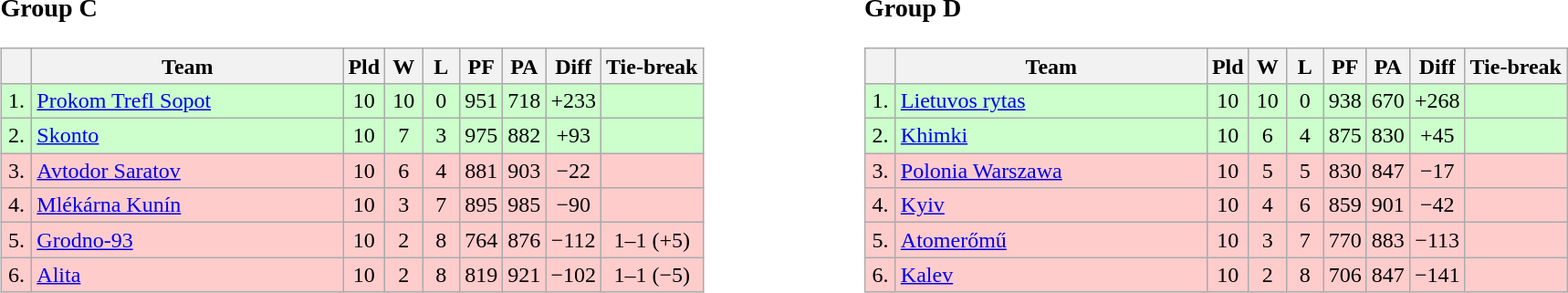<table>
<tr>
<td style="vertical-align:top; width:33%;"><br><h3>Group C</h3><table class="wikitable" style="text-align:center">
<tr>
<th width=15></th>
<th width=220>Team</th>
<th width=20>Pld</th>
<th width=20>W</th>
<th width=20>L</th>
<th width=20>PF</th>
<th width=20>PA</th>
<th width=30>Diff</th>
<th>Tie-break</th>
</tr>
<tr style="background: #ccffcc;">
<td>1.</td>
<td align=left> <a href='#'>Prokom Trefl Sopot</a></td>
<td>10</td>
<td>10</td>
<td>0</td>
<td>951</td>
<td>718</td>
<td>+233</td>
<td></td>
</tr>
<tr style="background:#ccffcc;">
<td>2.</td>
<td align=left> <a href='#'>Skonto</a></td>
<td>10</td>
<td>7</td>
<td>3</td>
<td>975</td>
<td>882</td>
<td>+93</td>
<td></td>
</tr>
<tr style="background:#ffcccc;">
<td>3.</td>
<td align=left> <a href='#'>Avtodor Saratov</a></td>
<td>10</td>
<td>6</td>
<td>4</td>
<td>881</td>
<td>903</td>
<td>−22</td>
<td></td>
</tr>
<tr style="background:#ffcccc;">
<td>4.</td>
<td align=left> <a href='#'>Mlékárna Kunín</a></td>
<td>10</td>
<td>3</td>
<td>7</td>
<td>895</td>
<td>985</td>
<td>−90</td>
<td></td>
</tr>
<tr style="background:#ffcccc;">
<td>5.</td>
<td align=left> <a href='#'>Grodno-93</a></td>
<td>10</td>
<td>2</td>
<td>8</td>
<td>764</td>
<td>876</td>
<td>−112</td>
<td>1–1 (+5)</td>
</tr>
<tr style="background:#ffcccc;">
<td>6.</td>
<td align=left> <a href='#'>Alita</a></td>
<td>10</td>
<td>2</td>
<td>8</td>
<td>819</td>
<td>921</td>
<td>−102</td>
<td>1–1 (−5)</td>
</tr>
</table>
</td>
<td style="vertical-align:top; width:33%;"><br><h3>Group D</h3><table class="wikitable" style="text-align:center">
<tr>
<th width=15></th>
<th width=220>Team</th>
<th width=20>Pld</th>
<th width=20>W</th>
<th width=20>L</th>
<th width=20>PF</th>
<th width=20>PA</th>
<th width=30>Diff</th>
<th>Tie-break</th>
</tr>
<tr style="background: #ccffcc;">
<td>1.</td>
<td align=left> <a href='#'>Lietuvos rytas</a></td>
<td>10</td>
<td>10</td>
<td>0</td>
<td>938</td>
<td>670</td>
<td>+268</td>
<td></td>
</tr>
<tr style="background:#ccffcc;">
<td>2.</td>
<td align=left> <a href='#'>Khimki</a></td>
<td>10</td>
<td>6</td>
<td>4</td>
<td>875</td>
<td>830</td>
<td>+45</td>
<td></td>
</tr>
<tr style="background:#ffcccc;">
<td>3.</td>
<td align=left> <a href='#'>Polonia Warszawa</a></td>
<td>10</td>
<td>5</td>
<td>5</td>
<td>830</td>
<td>847</td>
<td>−17</td>
<td></td>
</tr>
<tr style="background:#ffcccc;">
<td>4.</td>
<td align=left> <a href='#'>Kyiv</a></td>
<td>10</td>
<td>4</td>
<td>6</td>
<td>859</td>
<td>901</td>
<td>−42</td>
<td></td>
</tr>
<tr style="background:#ffcccc;">
<td>5.</td>
<td align=left> <a href='#'>Atomerőmű</a></td>
<td>10</td>
<td>3</td>
<td>7</td>
<td>770</td>
<td>883</td>
<td>−113</td>
<td></td>
</tr>
<tr style="background:#ffcccc;">
<td>6.</td>
<td align=left> <a href='#'>Kalev</a></td>
<td>10</td>
<td>2</td>
<td>8</td>
<td>706</td>
<td>847</td>
<td>−141</td>
<td></td>
</tr>
</table>
</td>
</tr>
</table>
